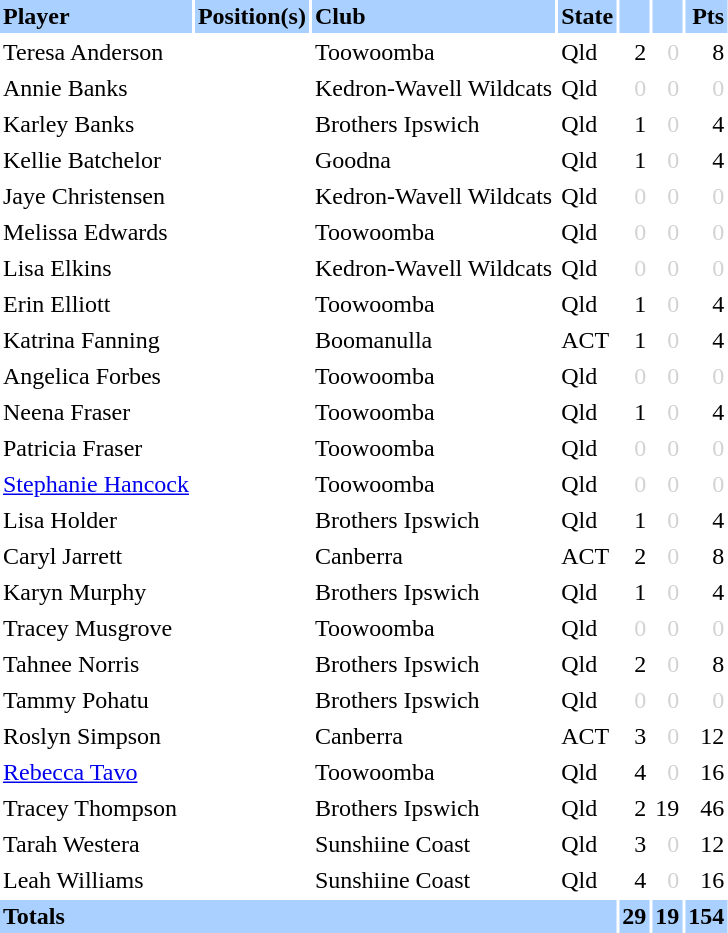<table class="sortable" border="0" cellspacing="2" cellpadding="2" style="text-align:right">
<tr style="background:#AAD0FF">
<th align=left>Player</th>
<th align=center>Position(s)</th>
<th align=left>Club</th>
<th>State</th>
<th></th>
<th></th>
<th>Pts</th>
</tr>
<tr>
<td align=left>Teresa Anderson</td>
<td align=center></td>
<td align=left>Toowoomba</td>
<td align=left> Qld</td>
<td>2</td>
<td style="color:lightgray">0</td>
<td>8</td>
</tr>
<tr>
<td align=left>Annie Banks</td>
<td align=center></td>
<td align=left>Kedron-Wavell Wildcats</td>
<td align=left> Qld</td>
<td style="color:lightgray">0</td>
<td style="color:lightgray">0</td>
<td style="color:lightgray">0</td>
</tr>
<tr>
<td align=left>Karley Banks</td>
<td align=center></td>
<td align=left>Brothers Ipswich</td>
<td align=left> Qld</td>
<td>1</td>
<td style="color:lightgray">0</td>
<td>4</td>
</tr>
<tr>
<td align=left>Kellie Batchelor</td>
<td align=center></td>
<td align=left>Goodna</td>
<td align=left> Qld</td>
<td>1</td>
<td style="color:lightgray">0</td>
<td>4</td>
</tr>
<tr>
<td align=left>Jaye Christensen</td>
<td align=center></td>
<td align=left>Kedron-Wavell Wildcats</td>
<td align=left> Qld</td>
<td style="color:lightgray">0</td>
<td style="color:lightgray">0</td>
<td style="color:lightgray">0</td>
</tr>
<tr>
<td align=left>Melissa Edwards</td>
<td align=center></td>
<td align=left>Toowoomba</td>
<td align=left> Qld</td>
<td style="color:lightgray">0</td>
<td style="color:lightgray">0</td>
<td style="color:lightgray">0</td>
</tr>
<tr>
<td align=left>Lisa Elkins</td>
<td align=center></td>
<td align=left>Kedron-Wavell Wildcats</td>
<td align=left> Qld</td>
<td style="color:lightgray">0</td>
<td style="color:lightgray">0</td>
<td style="color:lightgray">0</td>
</tr>
<tr>
<td align=left>Erin Elliott</td>
<td align=center></td>
<td align=left>Toowoomba</td>
<td align=left> Qld</td>
<td>1</td>
<td style="color:lightgray">0</td>
<td>4</td>
</tr>
<tr>
<td align=left>Katrina Fanning</td>
<td align=center></td>
<td align=left>Boomanulla</td>
<td align=left> ACT</td>
<td>1</td>
<td style="color:lightgray">0</td>
<td>4</td>
</tr>
<tr>
<td align=left>Angelica Forbes</td>
<td align=center></td>
<td align=left>Toowoomba</td>
<td align=left> Qld</td>
<td style="color:lightgray">0</td>
<td style="color:lightgray">0</td>
<td style="color:lightgray">0</td>
</tr>
<tr>
<td align=left>Neena Fraser</td>
<td align=center></td>
<td align=left>Toowoomba</td>
<td align=left> Qld</td>
<td>1</td>
<td style="color:lightgray">0</td>
<td>4</td>
</tr>
<tr>
<td align=left>Patricia Fraser</td>
<td align=center></td>
<td align=left>Toowoomba</td>
<td align=left> Qld</td>
<td style="color:lightgray">0</td>
<td style="color:lightgray">0</td>
<td style="color:lightgray">0</td>
</tr>
<tr>
<td align=left><a href='#'>Stephanie Hancock</a></td>
<td align=center></td>
<td align=left>Toowoomba</td>
<td align=left> Qld</td>
<td style="color:lightgray">0</td>
<td style="color:lightgray">0</td>
<td style="color:lightgray">0</td>
</tr>
<tr>
<td align=left>Lisa Holder</td>
<td align=center></td>
<td align=left>Brothers Ipswich</td>
<td align=left> Qld</td>
<td>1</td>
<td style="color:lightgray">0</td>
<td>4</td>
</tr>
<tr>
<td align=left>Caryl Jarrett</td>
<td align=center></td>
<td align=left>Canberra</td>
<td align=left> ACT</td>
<td>2</td>
<td style="color:lightgray">0</td>
<td>8</td>
</tr>
<tr>
<td align=left>Karyn Murphy</td>
<td align=center></td>
<td align=left>Brothers Ipswich</td>
<td align=left> Qld</td>
<td>1</td>
<td style="color:lightgray">0</td>
<td>4</td>
</tr>
<tr>
<td align=left>Tracey Musgrove</td>
<td align=center></td>
<td align=left>Toowoomba</td>
<td align=left> Qld</td>
<td style="color:lightgray">0</td>
<td style="color:lightgray">0</td>
<td style="color:lightgray">0</td>
</tr>
<tr>
<td align=left>Tahnee Norris</td>
<td align=center></td>
<td align=left>Brothers Ipswich</td>
<td align=left> Qld</td>
<td>2</td>
<td style="color:lightgray">0</td>
<td>8</td>
</tr>
<tr>
<td align=left>Tammy Pohatu</td>
<td align=center></td>
<td align=left>Brothers Ipswich</td>
<td align=left> Qld</td>
<td style="color:lightgray">0</td>
<td style="color:lightgray">0</td>
<td style="color:lightgray">0</td>
</tr>
<tr>
<td align=left>Roslyn Simpson</td>
<td align=center></td>
<td align=left>Canberra</td>
<td align=left> ACT</td>
<td>3</td>
<td style="color:lightgray">0</td>
<td>12</td>
</tr>
<tr>
<td align=left><a href='#'>Rebecca Tavo</a></td>
<td align=center></td>
<td align=left>Toowoomba</td>
<td align=left> Qld</td>
<td>4</td>
<td style="color:lightgray">0</td>
<td>16</td>
</tr>
<tr>
<td align=left>Tracey Thompson</td>
<td align=center></td>
<td align=left>Brothers Ipswich</td>
<td align=left> Qld</td>
<td>2</td>
<td>19</td>
<td>46</td>
</tr>
<tr>
<td align=left>Tarah Westera</td>
<td align=center></td>
<td align=left>Sunshiine Coast</td>
<td align=left> Qld</td>
<td>3</td>
<td style="color:lightgray">0</td>
<td>12</td>
</tr>
<tr>
<td align=left>Leah Williams</td>
<td align=center></td>
<td align=left>Sunshiine Coast</td>
<td align=left> Qld</td>
<td>4</td>
<td style="color:lightgray">0</td>
<td>16</td>
</tr>
<tr style="background:#AAD0FF">
<td colspan=4 align=left><strong>Totals</strong></td>
<td><strong>29</strong></td>
<td><strong>19</strong></td>
<td><strong>154</strong></td>
</tr>
</table>
